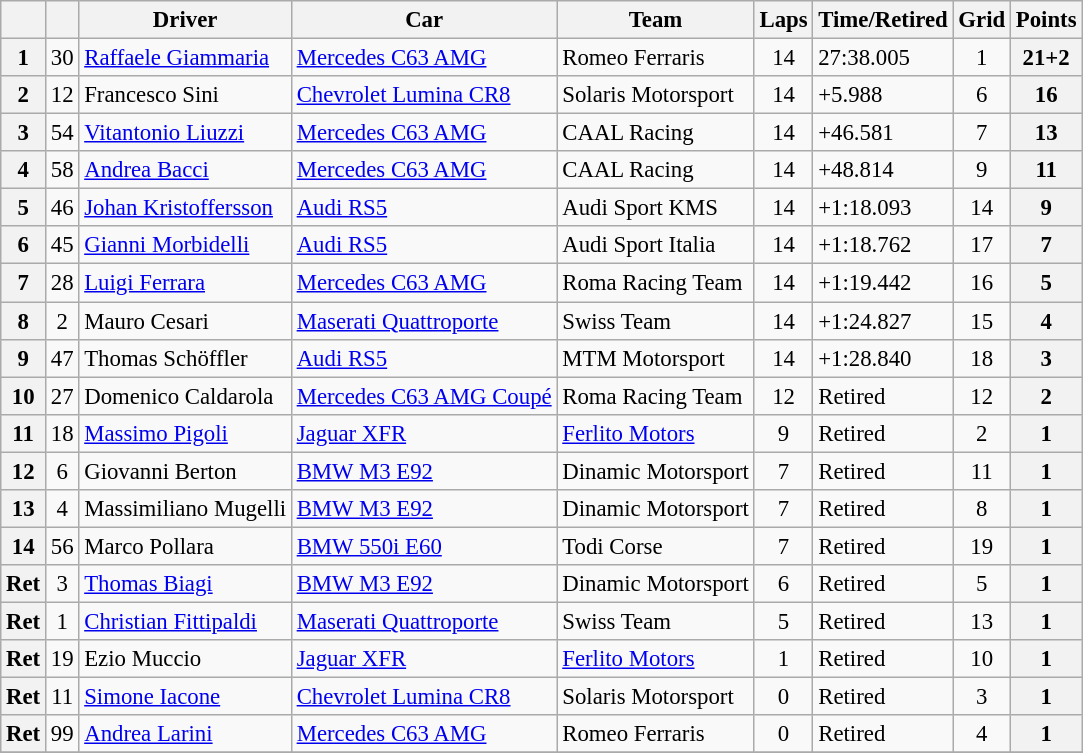<table class="wikitable sortable" style="font-size:95%">
<tr>
<th></th>
<th></th>
<th>Driver</th>
<th>Car</th>
<th>Team</th>
<th>Laps</th>
<th>Time/Retired</th>
<th>Grid</th>
<th>Points</th>
</tr>
<tr>
<th>1</th>
<td align=center>30</td>
<td> <a href='#'>Raffaele Giammaria</a></td>
<td><a href='#'>Mercedes C63 AMG</a></td>
<td> Romeo Ferraris</td>
<td align=center>14</td>
<td>27:38.005</td>
<td align=center>1</td>
<th>21+2</th>
</tr>
<tr>
<th>2</th>
<td align=center>12</td>
<td> Francesco Sini</td>
<td><a href='#'>Chevrolet Lumina CR8</a></td>
<td> Solaris Motorsport</td>
<td align=center>14</td>
<td>+5.988</td>
<td align=center>6</td>
<th>16</th>
</tr>
<tr>
<th>3</th>
<td align=center>54</td>
<td> <a href='#'>Vitantonio Liuzzi</a></td>
<td><a href='#'>Mercedes C63 AMG</a></td>
<td> CAAL Racing</td>
<td align=center>14</td>
<td>+46.581</td>
<td align=center>7</td>
<th>13</th>
</tr>
<tr>
<th>4</th>
<td align=center>58</td>
<td> <a href='#'>Andrea Bacci</a></td>
<td><a href='#'>Mercedes C63 AMG</a></td>
<td> CAAL Racing</td>
<td align=center>14</td>
<td>+48.814</td>
<td align=center>9</td>
<th>11</th>
</tr>
<tr>
<th>5</th>
<td align=center>46</td>
<td> <a href='#'>Johan Kristoffersson</a></td>
<td><a href='#'>Audi RS5</a></td>
<td> Audi Sport KMS</td>
<td align=center>14</td>
<td>+1:18.093</td>
<td align=center>14</td>
<th>9</th>
</tr>
<tr>
<th>6</th>
<td align=center>45</td>
<td> <a href='#'>Gianni Morbidelli</a></td>
<td><a href='#'>Audi RS5</a></td>
<td> Audi Sport Italia</td>
<td align=center>14</td>
<td>+1:18.762</td>
<td align=center>17</td>
<th>7</th>
</tr>
<tr>
<th>7</th>
<td align=center>28</td>
<td> <a href='#'>Luigi Ferrara</a></td>
<td><a href='#'>Mercedes C63 AMG</a></td>
<td> Roma Racing Team</td>
<td align=center>14</td>
<td>+1:19.442</td>
<td align=center>16</td>
<th>5</th>
</tr>
<tr>
<th>8</th>
<td align=center>2</td>
<td> Mauro Cesari</td>
<td><a href='#'>Maserati Quattroporte</a></td>
<td> Swiss Team</td>
<td align=center>14</td>
<td>+1:24.827</td>
<td align=center>15</td>
<th>4</th>
</tr>
<tr>
<th>9</th>
<td align=center>47</td>
<td> Thomas Schöffler</td>
<td><a href='#'>Audi RS5</a></td>
<td> MTM Motorsport</td>
<td align=center>14</td>
<td>+1:28.840</td>
<td align=center>18</td>
<th>3</th>
</tr>
<tr>
<th>10</th>
<td align=center>27</td>
<td> Domenico Caldarola</td>
<td><a href='#'>Mercedes C63 AMG Coupé</a></td>
<td> Roma Racing Team</td>
<td align=center>12</td>
<td>Retired</td>
<td align=center>12</td>
<th>2</th>
</tr>
<tr>
<th>11</th>
<td align=center>18</td>
<td> <a href='#'>Massimo Pigoli</a></td>
<td><a href='#'>Jaguar XFR</a></td>
<td> <a href='#'>Ferlito Motors</a></td>
<td align=center>9</td>
<td>Retired</td>
<td align=center>2</td>
<th>1</th>
</tr>
<tr>
<th>12</th>
<td align=center>6</td>
<td> Giovanni Berton</td>
<td><a href='#'>BMW M3 E92</a></td>
<td> Dinamic Motorsport</td>
<td align=center>7</td>
<td>Retired</td>
<td align=center>11</td>
<th>1</th>
</tr>
<tr>
<th>13</th>
<td align=center>4</td>
<td> Massimiliano Mugelli</td>
<td><a href='#'>BMW M3 E92</a></td>
<td> Dinamic Motorsport</td>
<td align=center>7</td>
<td>Retired</td>
<td align=center>8</td>
<th>1</th>
</tr>
<tr>
<th>14</th>
<td align=center>56</td>
<td> Marco Pollara</td>
<td><a href='#'>BMW 550i E60</a></td>
<td> Todi Corse</td>
<td align=center>7</td>
<td>Retired</td>
<td align=center>19</td>
<th>1</th>
</tr>
<tr>
<th>Ret</th>
<td align=center>3</td>
<td> <a href='#'>Thomas Biagi</a></td>
<td><a href='#'>BMW M3 E92</a></td>
<td> Dinamic Motorsport</td>
<td align=center>6</td>
<td>Retired</td>
<td align=center>5</td>
<th>1</th>
</tr>
<tr>
<th>Ret</th>
<td align=center>1</td>
<td> <a href='#'>Christian Fittipaldi</a></td>
<td><a href='#'>Maserati Quattroporte</a></td>
<td> Swiss Team</td>
<td align=center>5</td>
<td>Retired</td>
<td align=center>13</td>
<th>1</th>
</tr>
<tr>
<th>Ret</th>
<td align=center>19</td>
<td> Ezio Muccio</td>
<td><a href='#'>Jaguar XFR</a></td>
<td> <a href='#'>Ferlito Motors</a></td>
<td align=center>1</td>
<td>Retired</td>
<td align=center>10</td>
<th>1</th>
</tr>
<tr>
<th>Ret</th>
<td align=center>11</td>
<td> <a href='#'>Simone Iacone</a></td>
<td><a href='#'>Chevrolet Lumina CR8</a></td>
<td> Solaris Motorsport</td>
<td align=center>0</td>
<td>Retired</td>
<td align=center>3</td>
<th>1</th>
</tr>
<tr>
<th>Ret</th>
<td align=center>99</td>
<td> <a href='#'>Andrea Larini</a></td>
<td><a href='#'>Mercedes C63 AMG</a></td>
<td> Romeo Ferraris</td>
<td align=center>0</td>
<td>Retired</td>
<td align=center>4</td>
<th>1</th>
</tr>
<tr>
</tr>
</table>
